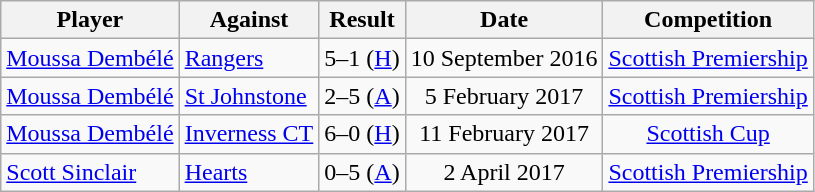<table class="wikitable sortable">
<tr>
<th>Player</th>
<th>Against</th>
<th>Result</th>
<th>Date</th>
<th>Competition</th>
</tr>
<tr>
<td> <a href='#'>Moussa Dembélé</a></td>
<td> <a href='#'>Rangers</a></td>
<td align=center>5–1 (<a href='#'>H</a>)</td>
<td align=center>10 September 2016</td>
<td align=center><a href='#'>Scottish Premiership</a></td>
</tr>
<tr>
<td> <a href='#'>Moussa Dembélé</a></td>
<td> <a href='#'>St Johnstone</a></td>
<td align=center>2–5 (<a href='#'>A</a>)</td>
<td align=center>5 February 2017</td>
<td align=center><a href='#'>Scottish Premiership</a></td>
</tr>
<tr>
<td> <a href='#'>Moussa Dembélé</a></td>
<td> <a href='#'>Inverness CT</a></td>
<td align=center>6–0 (<a href='#'>H</a>)</td>
<td align=center>11 February 2017</td>
<td align=center><a href='#'>Scottish Cup</a></td>
</tr>
<tr>
<td> <a href='#'>Scott Sinclair</a></td>
<td> <a href='#'>Hearts</a></td>
<td align=center>0–5 (<a href='#'>A</a>)</td>
<td align=center>2 April 2017</td>
<td align=center><a href='#'>Scottish Premiership</a></td>
</tr>
</table>
